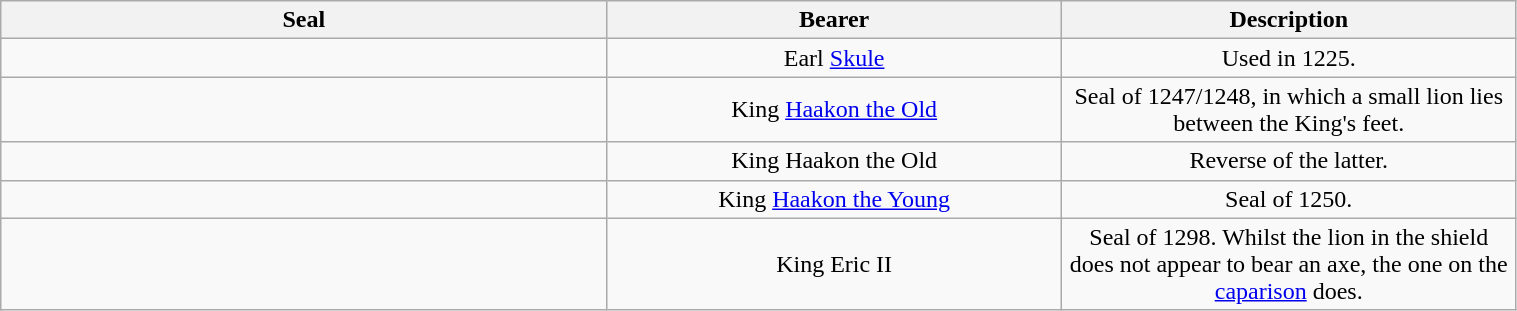<table class="wikitable" style="width:80%;text-align:center;">
<tr>
<th style="width:40%;">Seal</th>
<th style="width:30%;">Bearer</th>
<th style="width:30%;">Description</th>
</tr>
<tr>
<td></td>
<td>Earl <a href='#'>Skule</a></td>
<td>Used in 1225.</td>
</tr>
<tr>
<td></td>
<td>King <a href='#'>Haakon the Old</a></td>
<td>Seal of 1247/1248, in which a small lion lies between the King's feet.</td>
</tr>
<tr>
<td></td>
<td>King Haakon the Old</td>
<td>Reverse of the latter.</td>
</tr>
<tr>
<td></td>
<td>King <a href='#'>Haakon the Young</a></td>
<td>Seal of 1250.</td>
</tr>
<tr>
<td></td>
<td>King Eric II</td>
<td>Seal of 1298. Whilst the lion in the shield does not appear to bear an axe, the one on the <a href='#'>caparison</a> does.</td>
</tr>
</table>
